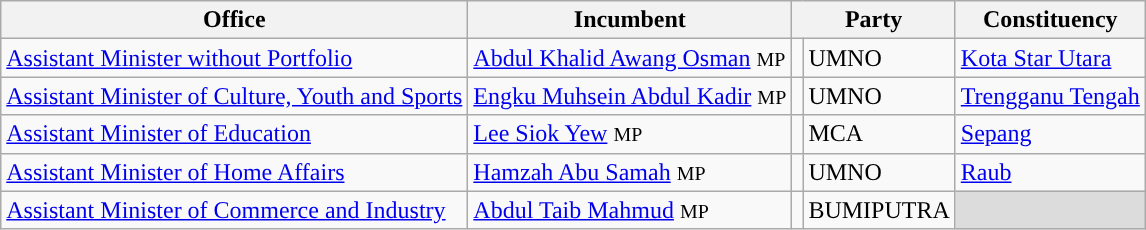<table class="sortable wikitable">
<tr>
<th>Office</th>
<th>Incumbent</th>
<th colspan=2>Party</th>
<th>Constituency</th>
</tr>
<tr>
<td><a href='#'>Assistant Minister without Portfolio</a></td>
<td><a href='#'>Abdul Khalid Awang Osman</a> <small>MP</small></td>
<td rowspan=1></td>
<td>UMNO</td>
<td><a href='#'>Kota Star Utara</a></td>
</tr>
<tr>
<td><a href='#'>Assistant Minister of Culture, Youth and Sports</a></td>
<td><a href='#'>Engku Muhsein Abdul Kadir</a> <small>MP</small></td>
<td rowspan=1></td>
<td>UMNO</td>
<td><a href='#'>Trengganu Tengah</a></td>
</tr>
<tr>
<td><a href='#'>Assistant Minister of Education</a></td>
<td><a href='#'>Lee Siok Yew</a> <small>MP</small></td>
<td rowspan=1></td>
<td>MCA</td>
<td><a href='#'>Sepang</a></td>
</tr>
<tr>
<td><a href='#'>Assistant Minister of Home Affairs</a></td>
<td><a href='#'>Hamzah Abu Samah</a> <small>MP</small></td>
<td rowspan=1></td>
<td>UMNO</td>
<td><a href='#'>Raub</a></td>
</tr>
<tr>
<td><a href='#'>Assistant Minister of Commerce and Industry</a></td>
<td><a href='#'>Abdul Taib Mahmud</a> <small>MP</small></td>
<td rowspan=1></td>
<td>BUMIPUTRA</td>
<td bgcolor=dcdcdc></td>
</tr>
</table>
